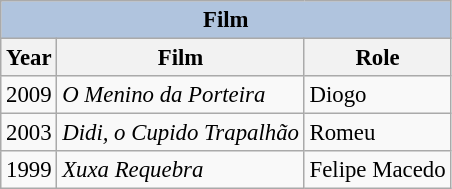<table class="wikitable" style="font-size: 95%;">
<tr>
<th colspan="4" style="background: LightSteelBlue;">Film</th>
</tr>
<tr>
<th>Year</th>
<th>Film</th>
<th>Role</th>
</tr>
<tr>
<td>2009</td>
<td><em>O Menino da Porteira</em></td>
<td>Diogo</td>
</tr>
<tr>
<td>2003</td>
<td><em>Didi, o Cupido Trapalhão</em></td>
<td>Romeu</td>
</tr>
<tr>
<td>1999</td>
<td><em>Xuxa Requebra</em></td>
<td>Felipe Macedo</td>
</tr>
</table>
